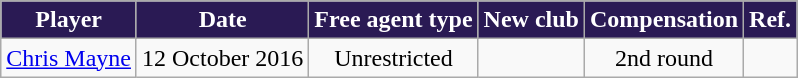<table class="wikitable" style="text-align:center;">
<tr>
<td style="background:#2A1A54; color: white;"><strong>Player</strong></td>
<td style="background:#2A1A54; color: white;"><strong>Date</strong></td>
<td style="background:#2A1A54; color: white;"><strong>Free agent type</strong></td>
<td style="background:#2A1A54; color: white;"><strong>New club</strong></td>
<td style="background:#2A1A54; color: white;"><strong>Compensation</strong></td>
<td style="background:#2A1A54; color: white;"><strong>Ref.</strong></td>
</tr>
<tr>
<td><a href='#'>Chris Mayne</a></td>
<td>12 October 2016</td>
<td>Unrestricted</td>
<td></td>
<td>2nd round</td>
<td></td>
</tr>
</table>
